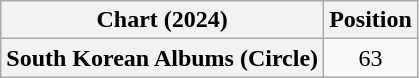<table class="wikitable plainrowheaders" style="text-align:center">
<tr>
<th scope="col">Chart (2024)</th>
<th scope="col">Position</th>
</tr>
<tr>
<th scope="row">South Korean Albums (Circle)</th>
<td>63</td>
</tr>
</table>
